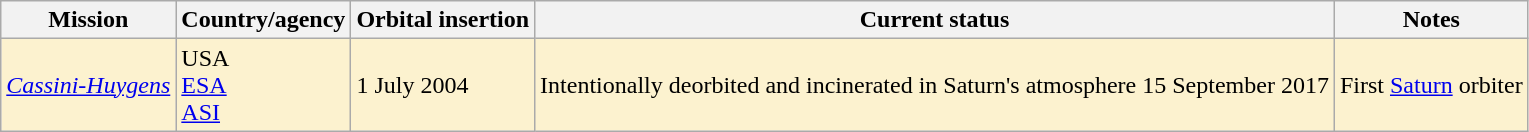<table class='wikitable'>
<tr>
<th>Mission</th>
<th>Country/agency</th>
<th>Orbital insertion</th>
<th>Current status</th>
<th>Notes</th>
</tr>
<tr style="background:#FCF2CF">
<td><em><a href='#'>Cassini-Huygens</a></em></td>
<td> USA<br>  <a href='#'>ESA</a> <br>  <a href='#'>ASI</a></td>
<td>1 July 2004</td>
<td>Intentionally deorbited and incinerated in Saturn's atmosphere 15 September 2017</td>
<td>First <a href='#'>Saturn</a> orbiter</td>
</tr>
</table>
